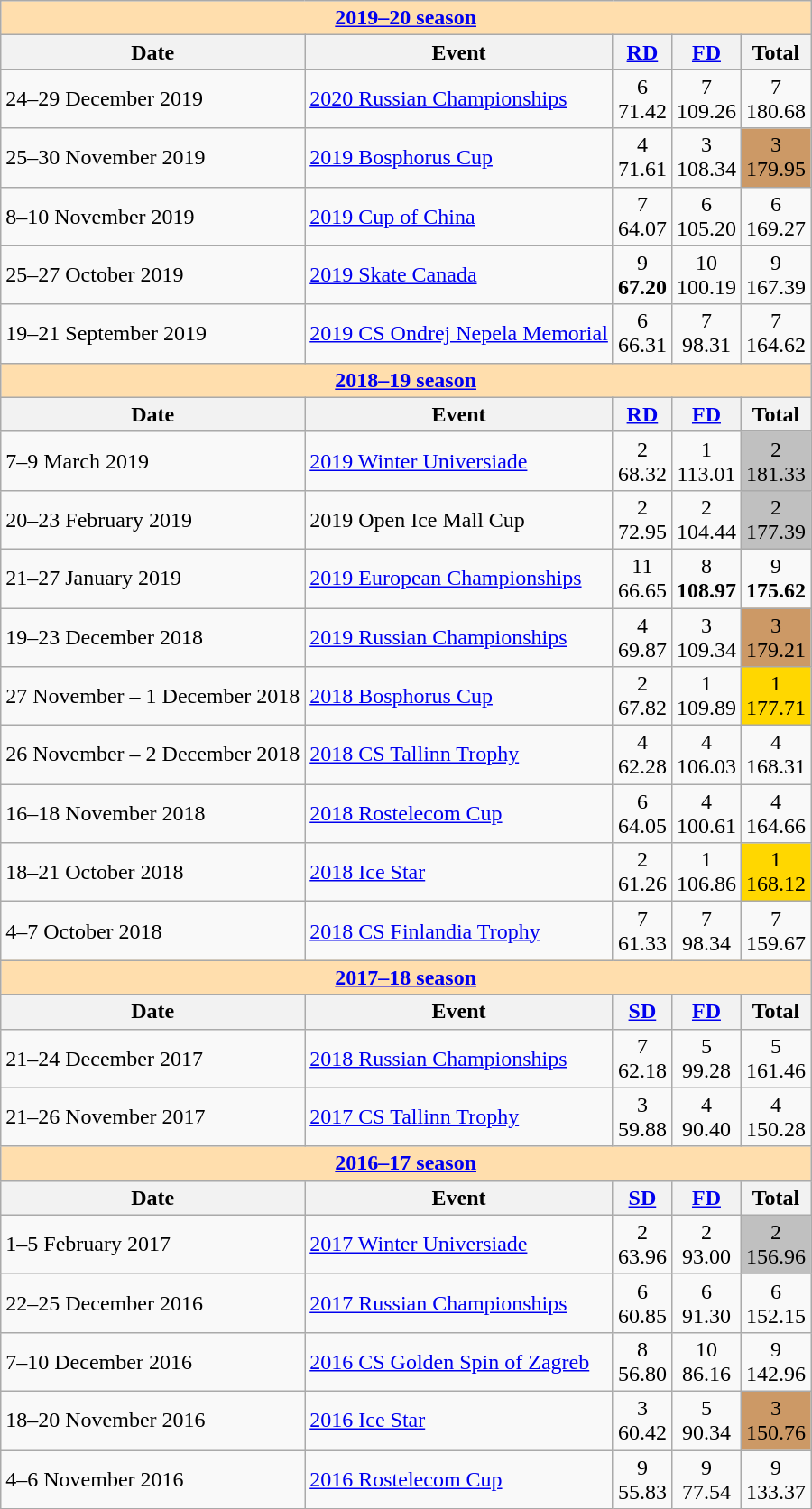<table class="wikitable">
<tr>
<th style="background-color: #ffdead; " colspan=5 align=center><a href='#'>2019–20 season</a></th>
</tr>
<tr>
<th>Date</th>
<th>Event</th>
<th><a href='#'>RD</a></th>
<th><a href='#'>FD</a></th>
<th>Total</th>
</tr>
<tr>
<td>24–29 December 2019</td>
<td><a href='#'>2020 Russian Championships</a></td>
<td align=center>6 <br> 71.42</td>
<td align=center>7 <br> 109.26</td>
<td align=center>7 <br> 180.68</td>
</tr>
<tr>
<td>25–30 November 2019</td>
<td><a href='#'>2019 Bosphorus Cup</a></td>
<td align=center>4 <br> 71.61</td>
<td align=center>3 <br> 108.34</td>
<td align=center bgcolor=cc9966>3 <br> 179.95</td>
</tr>
<tr>
<td>8–10 November 2019</td>
<td><a href='#'>2019 Cup of China</a></td>
<td align=center>7 <br> 64.07</td>
<td align=center>6 <br> 105.20</td>
<td align=center>6 <br> 169.27</td>
</tr>
<tr>
<td>25–27 October 2019</td>
<td><a href='#'>2019 Skate Canada</a></td>
<td align=center>9 <br> <strong>67.20</strong></td>
<td align=center>10 <br> 100.19</td>
<td align=center>9 <br> 167.39</td>
</tr>
<tr>
<td>19–21 September 2019</td>
<td><a href='#'>2019 CS Ondrej Nepela Memorial</a></td>
<td align=center>6 <br> 66.31</td>
<td align=center>7 <br> 98.31</td>
<td align=center>7 <br> 164.62</td>
</tr>
<tr>
<th style="background-color: #ffdead; " colspan=5 align=center><a href='#'>2018–19 season</a></th>
</tr>
<tr>
<th>Date</th>
<th>Event</th>
<th><a href='#'>RD</a></th>
<th><a href='#'>FD</a></th>
<th>Total</th>
</tr>
<tr>
<td>7–9 March 2019</td>
<td><a href='#'>2019 Winter Universiade</a></td>
<td align=center>2 <br> 68.32</td>
<td align=center>1 <br> 113.01</td>
<td align=center bgcolor=silver>2 <br> 181.33</td>
</tr>
<tr>
<td>20–23 February 2019</td>
<td>2019 Open Ice Mall Cup</td>
<td align=center>2 <br> 72.95</td>
<td align=center>2 <br> 104.44</td>
<td align=center bgcolor=silver>2 <br> 177.39</td>
</tr>
<tr>
<td>21–27 January 2019</td>
<td><a href='#'>2019 European Championships</a></td>
<td align=center>11 <br> 66.65</td>
<td align=center>8 <br> <strong>108.97</strong></td>
<td align=center>9 <br> <strong>175.62</strong></td>
</tr>
<tr>
<td>19–23 December 2018</td>
<td><a href='#'>2019 Russian Championships</a></td>
<td align=center>4 <br> 69.87</td>
<td align=center>3 <br> 109.34</td>
<td align=center bgcolor=cc9966>3 <br> 179.21</td>
</tr>
<tr>
<td>27 November – 1 December 2018</td>
<td><a href='#'>2018 Bosphorus Cup</a></td>
<td align=center>2 <br> 67.82</td>
<td align=center>1 <br> 109.89</td>
<td align=center bgcolor=gold>1 <br> 177.71</td>
</tr>
<tr>
<td>26 November – 2 December 2018</td>
<td><a href='#'>2018 CS Tallinn Trophy</a></td>
<td align=center>4 <br> 62.28</td>
<td align=center>4 <br> 106.03</td>
<td align=center>4 <br> 168.31</td>
</tr>
<tr>
<td>16–18 November 2018</td>
<td><a href='#'>2018 Rostelecom Cup</a></td>
<td align=center>6 <br> 64.05</td>
<td align=center>4 <br> 100.61</td>
<td align=center>4 <br> 164.66</td>
</tr>
<tr>
<td>18–21 October 2018</td>
<td><a href='#'>2018 Ice Star</a></td>
<td align=center>2 <br> 61.26</td>
<td align=center>1 <br> 106.86</td>
<td align=center bgcolor=gold>1 <br> 168.12</td>
</tr>
<tr>
<td>4–7 October 2018</td>
<td><a href='#'>2018 CS Finlandia Trophy</a></td>
<td align=center>7 <br> 61.33</td>
<td align=center>7 <br> 98.34</td>
<td align=center>7 <br> 159.67</td>
</tr>
<tr>
<th style="background-color: #ffdead; " colspan=5 align=center><a href='#'>2017–18 season</a></th>
</tr>
<tr>
<th>Date</th>
<th>Event</th>
<th><a href='#'>SD</a></th>
<th><a href='#'>FD</a></th>
<th>Total</th>
</tr>
<tr>
<td>21–24 December 2017</td>
<td><a href='#'>2018 Russian Championships</a></td>
<td align=center>7 <br> 62.18</td>
<td align=center>5 <br> 99.28</td>
<td align=center>5 <br> 161.46</td>
</tr>
<tr>
<td>21–26 November 2017</td>
<td><a href='#'>2017 CS Tallinn Trophy</a></td>
<td align=center>3 <br> 59.88</td>
<td align=center>4 <br> 90.40</td>
<td align=center>4 <br> 150.28</td>
</tr>
<tr>
<th style="background-color: #ffdead; " colspan=5 align=center><a href='#'>2016–17 season</a></th>
</tr>
<tr>
<th>Date</th>
<th>Event</th>
<th><a href='#'>SD</a></th>
<th><a href='#'>FD</a></th>
<th>Total</th>
</tr>
<tr>
<td>1–5 February 2017</td>
<td><a href='#'>2017 Winter Universiade</a></td>
<td align=center>2 <br> 63.96</td>
<td align=center>2 <br> 93.00</td>
<td align=center bgcolor=silver>2 <br> 156.96</td>
</tr>
<tr>
<td>22–25 December 2016</td>
<td><a href='#'>2017 Russian Championships</a></td>
<td align=center>6 <br> 60.85</td>
<td align=center>6 <br> 91.30</td>
<td align=center>6 <br> 152.15</td>
</tr>
<tr>
<td>7–10 December 2016</td>
<td><a href='#'>2016 CS Golden Spin of Zagreb</a></td>
<td align=center>8 <br> 56.80</td>
<td align=center>10 <br> 86.16</td>
<td align=center>9 <br> 142.96</td>
</tr>
<tr>
<td>18–20 November 2016</td>
<td><a href='#'>2016 Ice Star</a></td>
<td align=center>3 <br> 60.42</td>
<td align=center>5 <br> 90.34</td>
<td align=center bgcolor=cc9966>3 <br> 150.76</td>
</tr>
<tr>
<td>4–6 November 2016</td>
<td><a href='#'>2016 Rostelecom Cup</a></td>
<td align=center>9 <br> 55.83</td>
<td align=center>9 <br> 77.54</td>
<td align=center>9 <br> 133.37</td>
</tr>
</table>
